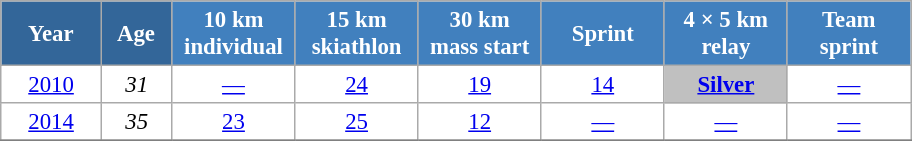<table class="wikitable" style="font-size:95%; text-align:center; border:grey solid 1px; border-collapse:collapse; background:#ffffff;">
<tr>
<th style="background-color:#369; color:white; width:60px;"> Year </th>
<th style="background-color:#369; color:white; width:40px;"> Age </th>
<th style="background-color:#4180be; color:white; width:75px;"> 10 km <br> individual </th>
<th style="background-color:#4180be; color:white; width:75px;"> 15 km <br> skiathlon </th>
<th style="background-color:#4180be; color:white; width:75px;"> 30 km <br> mass start </th>
<th style="background-color:#4180be; color:white; width:75px;"> Sprint </th>
<th style="background-color:#4180be; color:white; width:75px;"> 4 × 5 km <br> relay </th>
<th style="background-color:#4180be; color:white; width:75px;"> Team <br> sprint </th>
</tr>
<tr>
<td><a href='#'>2010</a></td>
<td><em>31</em></td>
<td><a href='#'>—</a></td>
<td><a href='#'>24</a></td>
<td><a href='#'>19</a></td>
<td><a href='#'>14</a></td>
<td style="background:silver;"><a href='#'><strong>Silver</strong></a></td>
<td><a href='#'>—</a></td>
</tr>
<tr>
<td><a href='#'>2014</a></td>
<td><em>35</em></td>
<td><a href='#'>23</a></td>
<td><a href='#'>25</a></td>
<td><a href='#'>12</a></td>
<td><a href='#'>—</a></td>
<td><a href='#'>—</a></td>
<td><a href='#'>—</a></td>
</tr>
<tr>
</tr>
</table>
